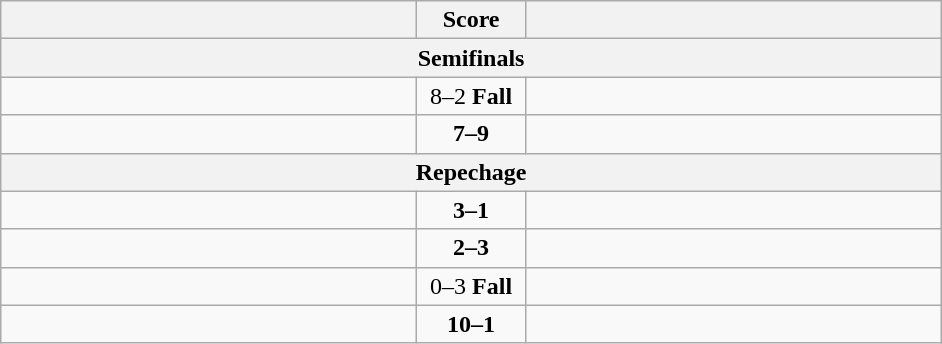<table class="wikitable" style="text-align: left;">
<tr>
<th align="right" width="270"></th>
<th width="65">Score</th>
<th align="left" width="270"></th>
</tr>
<tr>
<th colspan="3">Semifinals</th>
</tr>
<tr>
<td><strong></strong></td>
<td align=center>8–2 <strong>Fall</strong></td>
<td></td>
</tr>
<tr>
<td></td>
<td align=center><strong>7–9</strong></td>
<td><strong></strong></td>
</tr>
<tr>
<th colspan="3">Repechage</th>
</tr>
<tr>
<td><strong></strong></td>
<td align=center><strong>3–1</strong></td>
<td></td>
</tr>
<tr>
<td></td>
<td align=center><strong>2–3</strong></td>
<td><strong></strong></td>
</tr>
<tr>
<td></td>
<td align=center>0–3 <strong>Fall</strong></td>
<td><strong></strong></td>
</tr>
<tr>
<td><strong></strong></td>
<td align=center><strong>10–1</strong></td>
<td></td>
</tr>
</table>
